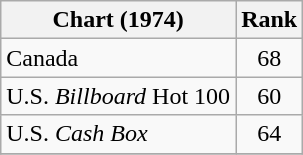<table class="wikitable">
<tr>
<th>Chart (1974)</th>
<th style="text-align:center;">Rank</th>
</tr>
<tr>
<td>Canada </td>
<td style="text-align:center;">68</td>
</tr>
<tr>
<td>U.S. <em>Billboard</em> Hot 100</td>
<td style="text-align:center;">60</td>
</tr>
<tr>
<td>U.S. <em>Cash Box</em> </td>
<td style="text-align:center;">64</td>
</tr>
<tr>
</tr>
</table>
